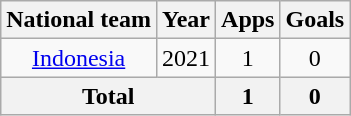<table class=wikitable style=text-align:center>
<tr>
<th>National team</th>
<th>Year</th>
<th>Apps</th>
<th>Goals</th>
</tr>
<tr>
<td><a href='#'>Indonesia</a></td>
<td>2021</td>
<td>1</td>
<td>0</td>
</tr>
<tr>
<th colspan=2>Total</th>
<th>1</th>
<th>0</th>
</tr>
</table>
